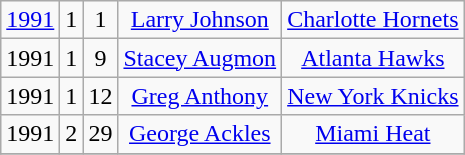<table class="wikitable" style="text-align:center">
<tr>
<td><a href='#'>1991</a></td>
<td>1</td>
<td>1</td>
<td><a href='#'>Larry Johnson</a></td>
<td><a href='#'>Charlotte Hornets</a></td>
</tr>
<tr>
<td>1991</td>
<td>1</td>
<td>9</td>
<td><a href='#'>Stacey Augmon</a></td>
<td><a href='#'>Atlanta Hawks</a></td>
</tr>
<tr>
<td>1991</td>
<td>1</td>
<td>12</td>
<td><a href='#'>Greg Anthony</a></td>
<td><a href='#'>New York Knicks</a></td>
</tr>
<tr>
<td>1991</td>
<td>2</td>
<td>29</td>
<td><a href='#'>George Ackles</a></td>
<td><a href='#'>Miami Heat</a></td>
</tr>
<tr>
</tr>
</table>
